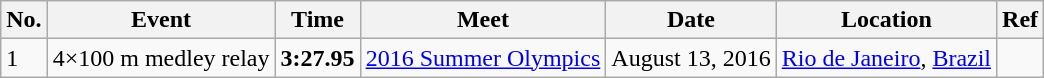<table class="wikitable">
<tr>
<th>No.</th>
<th>Event</th>
<th>Time</th>
<th>Meet</th>
<th>Date</th>
<th>Location</th>
<th>Ref</th>
</tr>
<tr>
<td>1</td>
<td>4×100 m medley relay</td>
<td style="text-align:center;"><strong>3:27.95</strong></td>
<td><a href='#'>2016 Summer Olympics</a></td>
<td>August 13, 2016</td>
<td><a href='#'>Rio de Janeiro</a>, <a href='#'>Brazil</a></td>
<td style="text-align:center;"></td>
</tr>
</table>
